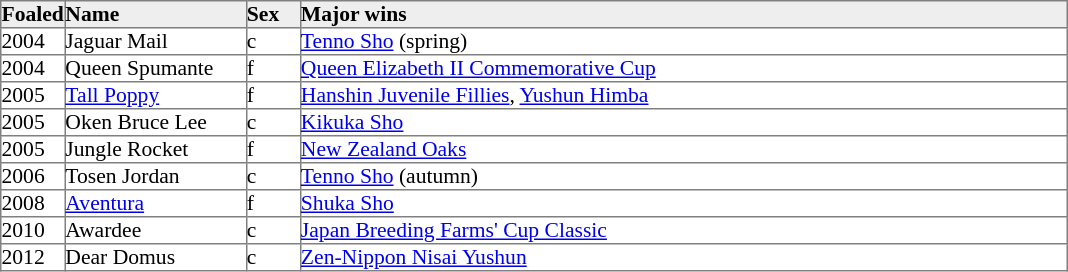<table border="1" cellpadding="0" style="border-collapse: collapse; font-size:90%">
<tr style="background:#eee;">
<td style="width:35px;"><strong>Foaled</strong></td>
<td style="width:120px;"><strong>Name</strong></td>
<td style="width:35px;"><strong>Sex</strong></td>
<td style="width:510px;"><strong>Major wins</strong></td>
</tr>
<tr>
<td>2004</td>
<td>Jaguar Mail</td>
<td>c</td>
<td><a href='#'>Tenno Sho</a> (spring)</td>
</tr>
<tr>
<td>2004</td>
<td>Queen Spumante</td>
<td>f</td>
<td><a href='#'>Queen Elizabeth II Commemorative Cup</a></td>
</tr>
<tr>
<td>2005</td>
<td><a href='#'>Tall Poppy</a></td>
<td>f</td>
<td><a href='#'>Hanshin Juvenile Fillies</a>, <a href='#'>Yushun Himba</a></td>
</tr>
<tr>
<td>2005</td>
<td>Oken Bruce Lee</td>
<td>c</td>
<td><a href='#'>Kikuka Sho</a></td>
</tr>
<tr>
<td>2005</td>
<td>Jungle Rocket</td>
<td>f</td>
<td><a href='#'>New Zealand Oaks</a></td>
</tr>
<tr>
<td>2006</td>
<td>Tosen Jordan</td>
<td>c</td>
<td><a href='#'>Tenno Sho</a> (autumn)</td>
</tr>
<tr>
<td>2008</td>
<td><a href='#'>Aventura</a></td>
<td>f</td>
<td><a href='#'>Shuka Sho</a></td>
</tr>
<tr>
<td>2010</td>
<td>Awardee</td>
<td>c</td>
<td><a href='#'>Japan Breeding Farms' Cup Classic</a></td>
</tr>
<tr>
<td>2012</td>
<td>Dear Domus</td>
<td>c</td>
<td><a href='#'>Zen-Nippon Nisai Yushun</a></td>
</tr>
</table>
